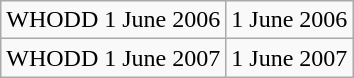<table class="wikitable">
<tr>
<td>WHODD 1 June 2006</td>
<td>1 June 2006</td>
</tr>
<tr>
<td>WHODD 1 June 2007</td>
<td>1 June 2007</td>
</tr>
</table>
